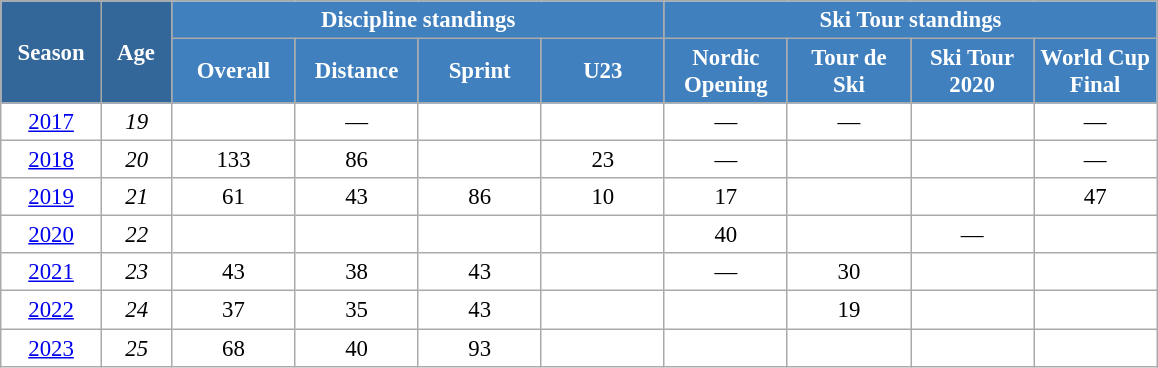<table class="wikitable" style="font-size:95%; text-align:center; border:grey solid 1px; border-collapse:collapse; background:#ffffff;">
<tr>
<th style="background-color:#369; color:white; width:60px;" rowspan="2"> Season </th>
<th style="background-color:#369; color:white; width:40px;" rowspan="2"> Age </th>
<th style="background-color:#4180be; color:white;" colspan="4">Discipline standings</th>
<th style="background-color:#4180be; color:white;" colspan="4">Ski Tour standings</th>
</tr>
<tr>
<th style="background-color:#4180be; color:white; width:75px;">Overall</th>
<th style="background-color:#4180be; color:white; width:75px;">Distance</th>
<th style="background-color:#4180be; color:white; width:75px;">Sprint</th>
<th style="background-color:#4180be; color:white; width:75px;">U23</th>
<th style="background-color:#4180be; color:white; width:75px;">Nordic<br>Opening</th>
<th style="background-color:#4180be; color:white; width:75px;">Tour de<br>Ski</th>
<th style="background-color:#4180be; color:white; width:75px;">Ski Tour<br>2020</th>
<th style="background-color:#4180be; color:white; width:75px;">World Cup<br>Final</th>
</tr>
<tr>
<td><a href='#'>2017</a></td>
<td><em>19</em></td>
<td></td>
<td>—</td>
<td></td>
<td></td>
<td>—</td>
<td>—</td>
<td></td>
<td>—</td>
</tr>
<tr>
<td><a href='#'>2018</a></td>
<td><em>20</em></td>
<td>133</td>
<td>86</td>
<td></td>
<td>23</td>
<td>—</td>
<td></td>
<td></td>
<td>—</td>
</tr>
<tr>
<td><a href='#'>2019</a></td>
<td><em>21</em></td>
<td>61</td>
<td>43</td>
<td>86</td>
<td>10</td>
<td>17</td>
<td></td>
<td></td>
<td>47</td>
</tr>
<tr>
<td><a href='#'>2020</a></td>
<td><em>22</em></td>
<td></td>
<td></td>
<td></td>
<td></td>
<td>40</td>
<td></td>
<td>—</td>
<td></td>
</tr>
<tr>
<td><a href='#'>2021</a></td>
<td><em>23</em></td>
<td>43</td>
<td>38</td>
<td>43</td>
<td></td>
<td>—</td>
<td>30</td>
<td></td>
<td></td>
</tr>
<tr>
<td><a href='#'>2022</a></td>
<td><em>24</em></td>
<td>37</td>
<td>35</td>
<td>43</td>
<td></td>
<td></td>
<td>19</td>
<td></td>
<td></td>
</tr>
<tr>
<td><a href='#'>2023</a></td>
<td><em>25</em></td>
<td>68</td>
<td>40</td>
<td>93</td>
<td></td>
<td></td>
<td></td>
<td></td>
<td></td>
</tr>
</table>
